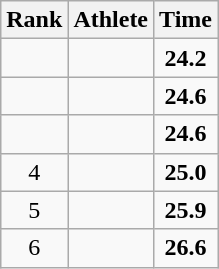<table class=wikitable style="text-align:center;">
<tr>
<th>Rank</th>
<th>Athlete</th>
<th>Time</th>
</tr>
<tr>
<td></td>
<td align=left></td>
<td><strong>24.2</strong></td>
</tr>
<tr>
<td></td>
<td align=left></td>
<td><strong>24.6</strong></td>
</tr>
<tr>
<td></td>
<td align=left></td>
<td><strong>24.6</strong></td>
</tr>
<tr>
<td>4</td>
<td align=left></td>
<td><strong>25.0</strong></td>
</tr>
<tr>
<td>5</td>
<td align=left></td>
<td><strong>25.9</strong></td>
</tr>
<tr>
<td>6</td>
<td align=left></td>
<td><strong>26.6</strong></td>
</tr>
</table>
